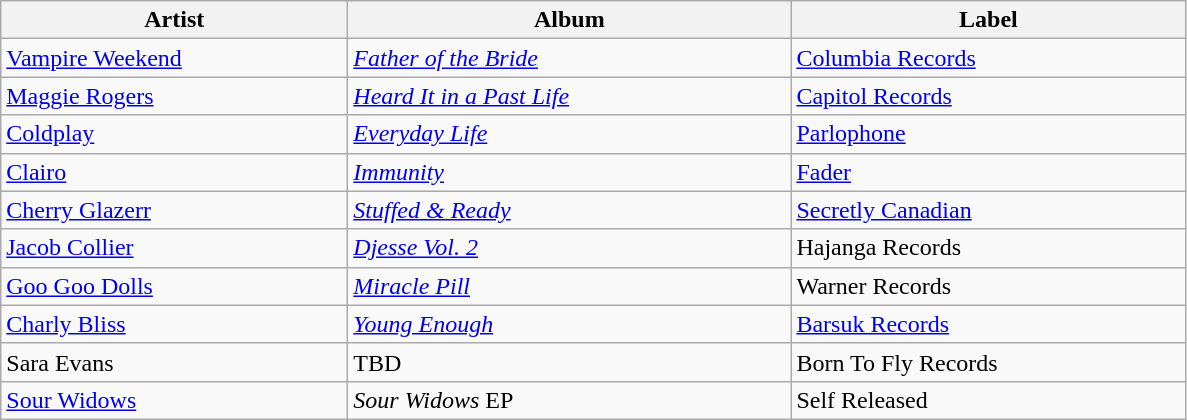<table class="wikitable">
<tr>
<th scope="col" style="width:14em;">Artist</th>
<th scope="col" style="width:18em;">Album</th>
<th scope="col" style="width:16em;">Label</th>
</tr>
<tr>
<td><a href='#'>Vampire Weekend</a></td>
<td><em><a href='#'>Father of the Bride</a></em></td>
<td><a href='#'>Columbia Records</a></td>
</tr>
<tr>
<td><a href='#'>Maggie Rogers</a></td>
<td><em><a href='#'>Heard It in a Past Life</a></em></td>
<td><a href='#'>Capitol Records</a></td>
</tr>
<tr>
<td><a href='#'>Coldplay</a></td>
<td><em><a href='#'>Everyday Life</a></em></td>
<td><a href='#'>Parlophone</a></td>
</tr>
<tr>
<td><a href='#'>Clairo</a></td>
<td><em><a href='#'>Immunity</a></em></td>
<td><a href='#'>Fader</a></td>
</tr>
<tr>
<td><a href='#'>Cherry Glazerr</a></td>
<td><em><a href='#'>Stuffed & Ready</a></em></td>
<td><a href='#'>Secretly Canadian</a></td>
</tr>
<tr>
<td><a href='#'>Jacob Collier</a></td>
<td><em><a href='#'>Djesse Vol. 2</a></em></td>
<td>Hajanga Records</td>
</tr>
<tr>
<td><a href='#'>Goo Goo Dolls</a></td>
<td><em><a href='#'>Miracle Pill</a></em></td>
<td>Warner Records</td>
</tr>
<tr>
<td><a href='#'>Charly Bliss</a></td>
<td><em><a href='#'>Young Enough</a></em></td>
<td><a href='#'>Barsuk Records</a></td>
</tr>
<tr>
<td>Sara Evans</td>
<td>TBD</td>
<td>Born To Fly Records</td>
</tr>
<tr>
<td><a href='#'>Sour Widows</a></td>
<td><em>Sour Widows</em> EP</td>
<td>Self Released</td>
</tr>
</table>
